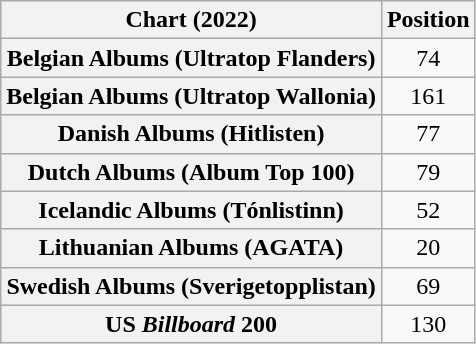<table class="wikitable sortable plainrowheaders" style="text-align:center">
<tr>
<th scope="col">Chart (2022)</th>
<th scope="col">Position</th>
</tr>
<tr>
<th scope="row">Belgian Albums (Ultratop Flanders)</th>
<td>74</td>
</tr>
<tr>
<th scope="row">Belgian Albums (Ultratop Wallonia)</th>
<td>161</td>
</tr>
<tr>
<th scope="row">Danish Albums (Hitlisten)</th>
<td>77</td>
</tr>
<tr>
<th scope="row">Dutch Albums (Album Top 100)</th>
<td>79</td>
</tr>
<tr>
<th scope="row">Icelandic Albums (Tónlistinn)</th>
<td>52</td>
</tr>
<tr>
<th scope="row">Lithuanian Albums (AGATA)</th>
<td>20</td>
</tr>
<tr>
<th scope="row">Swedish Albums (Sverigetopplistan)</th>
<td>69</td>
</tr>
<tr>
<th scope="row">US <em>Billboard</em> 200</th>
<td>130</td>
</tr>
</table>
